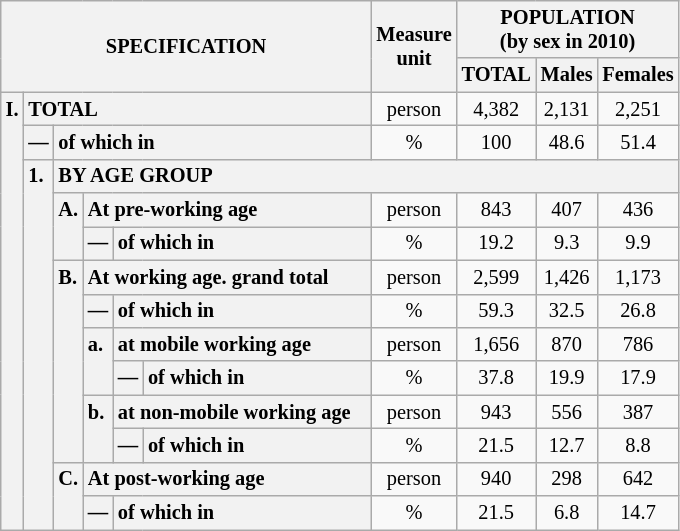<table class="wikitable" style="font-size:85%; text-align:center">
<tr>
<th rowspan="2" colspan="6">SPECIFICATION</th>
<th rowspan="2">Measure<br> unit</th>
<th colspan="3" rowspan="1">POPULATION<br> (by sex in 2010)</th>
</tr>
<tr>
<th>TOTAL</th>
<th>Males</th>
<th>Females</th>
</tr>
<tr>
<th style="text-align:left" valign="top" rowspan="13">I.</th>
<th style="text-align:left" colspan="5">TOTAL</th>
<td>person</td>
<td>4,382</td>
<td>2,131</td>
<td>2,251</td>
</tr>
<tr>
<th style="text-align:left" valign="top">—</th>
<th style="text-align:left" colspan="4">of which in</th>
<td>%</td>
<td>100</td>
<td>48.6</td>
<td>51.4</td>
</tr>
<tr>
<th style="text-align:left" valign="top" rowspan="11">1.</th>
<th style="text-align:left" colspan="19">BY AGE GROUP</th>
</tr>
<tr>
<th style="text-align:left" valign="top" rowspan="2">A.</th>
<th style="text-align:left" colspan="3">At pre-working age</th>
<td>person</td>
<td>843</td>
<td>407</td>
<td>436</td>
</tr>
<tr>
<th style="text-align:left" valign="top">—</th>
<th style="text-align:left" valign="top" colspan="2">of which in</th>
<td>%</td>
<td>19.2</td>
<td>9.3</td>
<td>9.9</td>
</tr>
<tr>
<th style="text-align:left" valign="top" rowspan="6">B.</th>
<th style="text-align:left" colspan="3">At working age. grand total</th>
<td>person</td>
<td>2,599</td>
<td>1,426</td>
<td>1,173</td>
</tr>
<tr>
<th style="text-align:left" valign="top">—</th>
<th style="text-align:left" valign="top" colspan="2">of which in</th>
<td>%</td>
<td>59.3</td>
<td>32.5</td>
<td>26.8</td>
</tr>
<tr>
<th style="text-align:left" valign="top" rowspan="2">a.</th>
<th style="text-align:left" colspan="2">at mobile working age</th>
<td>person</td>
<td>1,656</td>
<td>870</td>
<td>786</td>
</tr>
<tr>
<th style="text-align:left" valign="top">—</th>
<th style="text-align:left" valign="top" colspan="1">of which in                        </th>
<td>%</td>
<td>37.8</td>
<td>19.9</td>
<td>17.9</td>
</tr>
<tr>
<th style="text-align:left" valign="top" rowspan="2">b.</th>
<th style="text-align:left" colspan="2">at non-mobile working age</th>
<td>person</td>
<td>943</td>
<td>556</td>
<td>387</td>
</tr>
<tr>
<th style="text-align:left" valign="top">—</th>
<th style="text-align:left" valign="top" colspan="1">of which in                        </th>
<td>%</td>
<td>21.5</td>
<td>12.7</td>
<td>8.8</td>
</tr>
<tr>
<th style="text-align:left" valign="top" rowspan="2">C.</th>
<th style="text-align:left" colspan="3">At post-working age</th>
<td>person</td>
<td>940</td>
<td>298</td>
<td>642</td>
</tr>
<tr>
<th style="text-align:left" valign="top">—</th>
<th style="text-align:left" valign="top" colspan="2">of which in</th>
<td>%</td>
<td>21.5</td>
<td>6.8</td>
<td>14.7</td>
</tr>
</table>
